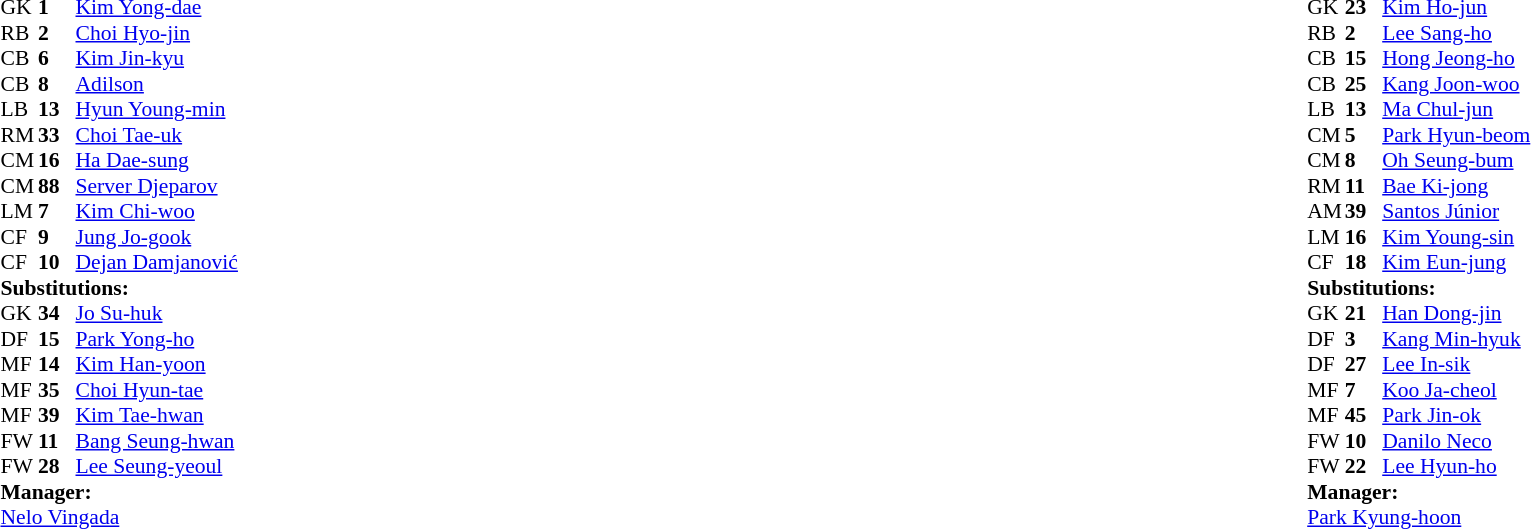<table width="100%">
<tr>
<td valign="top" width="50%"><br><table style="font-size: 90%" cellspacing="0" cellpadding="0">
<tr>
<th width=25></th>
<th width=25></th>
</tr>
<tr>
<td>GK</td>
<td><strong>1</strong></td>
<td> <a href='#'>Kim Yong-dae</a></td>
</tr>
<tr>
<td>RB</td>
<td><strong>2</strong></td>
<td> <a href='#'>Choi Hyo-jin</a></td>
</tr>
<tr>
<td>CB</td>
<td><strong>6</strong></td>
<td> <a href='#'>Kim Jin-kyu</a></td>
</tr>
<tr>
<td>CB</td>
<td><strong>8</strong></td>
<td> <a href='#'>Adilson</a></td>
</tr>
<tr>
<td>LB</td>
<td><strong>13</strong></td>
<td> <a href='#'>Hyun Young-min</a></td>
</tr>
<tr>
<td>RM</td>
<td><strong>33</strong></td>
<td> <a href='#'>Choi Tae-uk</a></td>
<td></td>
<td></td>
</tr>
<tr>
<td>CM</td>
<td><strong>16</strong></td>
<td> <a href='#'>Ha Dae-sung</a></td>
</tr>
<tr>
<td>CM</td>
<td><strong>88</strong></td>
<td> <a href='#'>Server Djeparov</a></td>
</tr>
<tr>
<td>LM</td>
<td><strong>7</strong></td>
<td> <a href='#'>Kim Chi-woo</a></td>
<td></td>
<td></td>
</tr>
<tr>
<td>CF</td>
<td><strong>9</strong></td>
<td> <a href='#'>Jung Jo-gook</a></td>
<td></td>
<td></td>
</tr>
<tr>
<td>CF</td>
<td><strong>10</strong></td>
<td> <a href='#'>Dejan Damjanović</a></td>
</tr>
<tr>
<td colspan=3><strong>Substitutions:</strong></td>
</tr>
<tr>
<td>GK</td>
<td><strong>34</strong></td>
<td> <a href='#'>Jo Su-huk</a></td>
</tr>
<tr>
<td>DF</td>
<td><strong>15</strong></td>
<td> <a href='#'>Park Yong-ho</a></td>
<td></td>
<td></td>
</tr>
<tr>
<td>MF</td>
<td><strong>14</strong></td>
<td> <a href='#'>Kim Han-yoon</a></td>
</tr>
<tr>
<td>MF</td>
<td><strong>35</strong></td>
<td> <a href='#'>Choi Hyun-tae</a></td>
<td></td>
<td></td>
</tr>
<tr>
<td>MF</td>
<td><strong>39</strong></td>
<td> <a href='#'>Kim Tae-hwan</a></td>
</tr>
<tr>
<td>FW</td>
<td><strong>11</strong></td>
<td> <a href='#'>Bang Seung-hwan</a></td>
</tr>
<tr>
<td>FW</td>
<td><strong>28</strong></td>
<td> <a href='#'>Lee Seung-yeoul</a></td>
<td></td>
<td></td>
</tr>
<tr>
<td colspan=3><strong>Manager:</strong></td>
</tr>
<tr>
<td colspan=4> <a href='#'>Nelo Vingada</a></td>
</tr>
</table>
</td>
<td valign="top"></td>
<td valign="top" width="50%"><br><table style="font-size: 90%" cellspacing="0" cellpadding="0"  align="center">
<tr>
<th width="25"></th>
<th width="25"></th>
</tr>
<tr>
<td>GK</td>
<td><strong>23</strong></td>
<td> <a href='#'>Kim Ho-jun</a></td>
</tr>
<tr>
<td>RB</td>
<td><strong>2</strong></td>
<td> <a href='#'>Lee Sang-ho</a></td>
</tr>
<tr>
<td>CB</td>
<td><strong>15</strong></td>
<td> <a href='#'>Hong Jeong-ho</a></td>
<td></td>
<td></td>
</tr>
<tr>
<td>CB</td>
<td><strong>25</strong></td>
<td> <a href='#'>Kang Joon-woo</a></td>
<td></td>
</tr>
<tr>
<td>LB</td>
<td><strong>13</strong></td>
<td> <a href='#'>Ma Chul-jun</a></td>
<td></td>
</tr>
<tr>
<td>CM</td>
<td><strong>5</strong></td>
<td> <a href='#'>Park Hyun-beom</a></td>
<td></td>
</tr>
<tr>
<td>CM</td>
<td><strong>8</strong></td>
<td> <a href='#'>Oh Seung-bum</a></td>
<td></td>
<td></td>
</tr>
<tr>
<td>RM</td>
<td><strong>11</strong></td>
<td> <a href='#'>Bae Ki-jong</a></td>
<td></td>
<td></td>
</tr>
<tr>
<td>AM</td>
<td><strong>39</strong></td>
<td> <a href='#'>Santos Júnior</a></td>
</tr>
<tr>
<td>LM</td>
<td><strong>16</strong></td>
<td> <a href='#'>Kim Young-sin</a></td>
</tr>
<tr>
<td>CF</td>
<td><strong>18</strong></td>
<td> <a href='#'>Kim Eun-jung</a></td>
</tr>
<tr>
<td colspan=3><strong>Substitutions:</strong></td>
</tr>
<tr>
<td>GK</td>
<td><strong>21</strong></td>
<td> <a href='#'>Han Dong-jin</a></td>
</tr>
<tr>
<td>DF</td>
<td><strong>3</strong></td>
<td> <a href='#'>Kang Min-hyuk</a></td>
<td></td>
<td></td>
</tr>
<tr>
<td>DF</td>
<td><strong>27</strong></td>
<td> <a href='#'>Lee In-sik</a></td>
</tr>
<tr>
<td>MF</td>
<td><strong>7</strong></td>
<td> <a href='#'>Koo Ja-cheol</a></td>
<td></td>
<td></td>
</tr>
<tr>
<td>MF</td>
<td><strong>45</strong></td>
<td> <a href='#'>Park Jin-ok</a></td>
</tr>
<tr>
<td>FW</td>
<td><strong>10</strong></td>
<td> <a href='#'>Danilo Neco</a></td>
<td></td>
<td></td>
</tr>
<tr>
<td>FW</td>
<td><strong>22</strong></td>
<td> <a href='#'>Lee Hyun-ho</a></td>
</tr>
<tr>
<td colspan=3><strong>Manager:</strong></td>
</tr>
<tr>
<td colspan=4> <a href='#'>Park Kyung-hoon</a></td>
</tr>
</table>
</td>
</tr>
</table>
